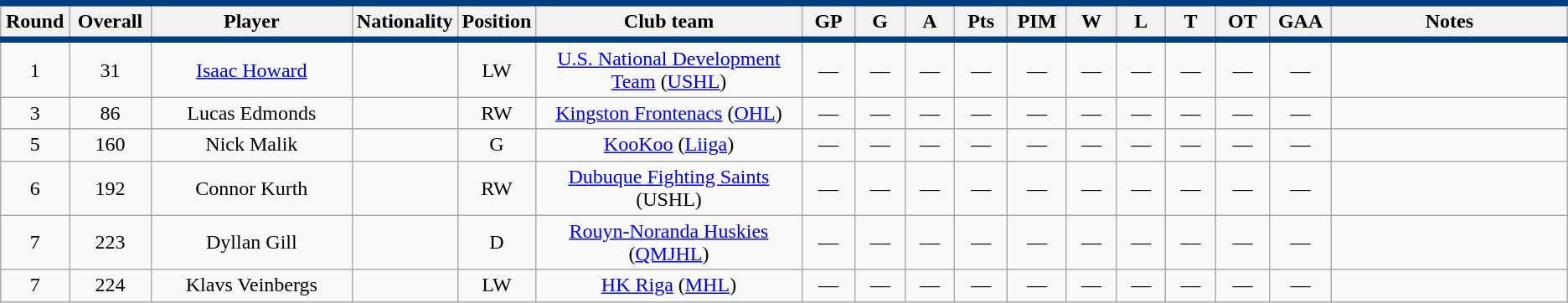<table class="wikitable sortable" style="text-align:center">
<tr style= "background:#FFFFFF; border-top:#003D7C 5px solid; border-bottom:#003D7C 5px solid;">
<th style="width:3em">Round</th>
<th style="width:4em">Overall</th>
<th style="width:15em">Player</th>
<th style="width:3em">Nationality</th>
<th style="width:3em">Position</th>
<th style="width:20em">Club team</th>
<th style="width:3em">GP</th>
<th style="width:3em">G</th>
<th style="width:3em">A</th>
<th style="width:3em">Pts</th>
<th style="width:3em">PIM</th>
<th style="width:3em">W</th>
<th style="width:3em">L</th>
<th style="width:3em">T</th>
<th style="width:3em">OT</th>
<th style="width:3em">GAA</th>
<th style="width:20em">Notes</th>
</tr>
<tr>
<td>1</td>
<td>31</td>
<td><a href='#'>Isaac Howard</a></td>
<td></td>
<td>LW</td>
<td><a href='#'>U.S. National Development Team</a> (<a href='#'>USHL</a>)</td>
<td>—</td>
<td>—</td>
<td>—</td>
<td>—</td>
<td>—</td>
<td>—</td>
<td>—</td>
<td>—</td>
<td>—</td>
<td>—</td>
<td></td>
</tr>
<tr>
<td>3</td>
<td>86</td>
<td>Lucas Edmonds</td>
<td></td>
<td>RW</td>
<td><a href='#'>Kingston Frontenacs</a> (<a href='#'>OHL</a>)</td>
<td>—</td>
<td>—</td>
<td>—</td>
<td>—</td>
<td>—</td>
<td>—</td>
<td>—</td>
<td>—</td>
<td>—</td>
<td>—</td>
<td></td>
</tr>
<tr>
<td>5</td>
<td>160</td>
<td>Nick Malik</td>
<td></td>
<td>G</td>
<td><a href='#'>KooKoo</a> (<a href='#'>Liiga</a>)</td>
<td>—</td>
<td>—</td>
<td>—</td>
<td>—</td>
<td>—</td>
<td>—</td>
<td>—</td>
<td>—</td>
<td>—</td>
<td>—</td>
<td></td>
</tr>
<tr>
<td>6</td>
<td>192</td>
<td>Connor Kurth</td>
<td></td>
<td>RW</td>
<td><a href='#'>Dubuque Fighting Saints</a> (USHL)</td>
<td>—</td>
<td>—</td>
<td>—</td>
<td>—</td>
<td>—</td>
<td>—</td>
<td>—</td>
<td>—</td>
<td>—</td>
<td>—</td>
<td></td>
</tr>
<tr>
<td>7</td>
<td>223</td>
<td>Dyllan Gill</td>
<td></td>
<td>D</td>
<td><a href='#'>Rouyn-Noranda Huskies</a> (<a href='#'>QMJHL</a>)</td>
<td>—</td>
<td>—</td>
<td>—</td>
<td>—</td>
<td>—</td>
<td>—</td>
<td>—</td>
<td>—</td>
<td>—</td>
<td>—</td>
<td></td>
</tr>
<tr>
<td>7</td>
<td>224</td>
<td>Klavs Veinbergs</td>
<td></td>
<td>LW</td>
<td><a href='#'>HK Riga</a> (<a href='#'>MHL</a>)</td>
<td>—</td>
<td>—</td>
<td>—</td>
<td>—</td>
<td>—</td>
<td>—</td>
<td>—</td>
<td>—</td>
<td>—</td>
<td>—</td>
<td></td>
</tr>
</table>
